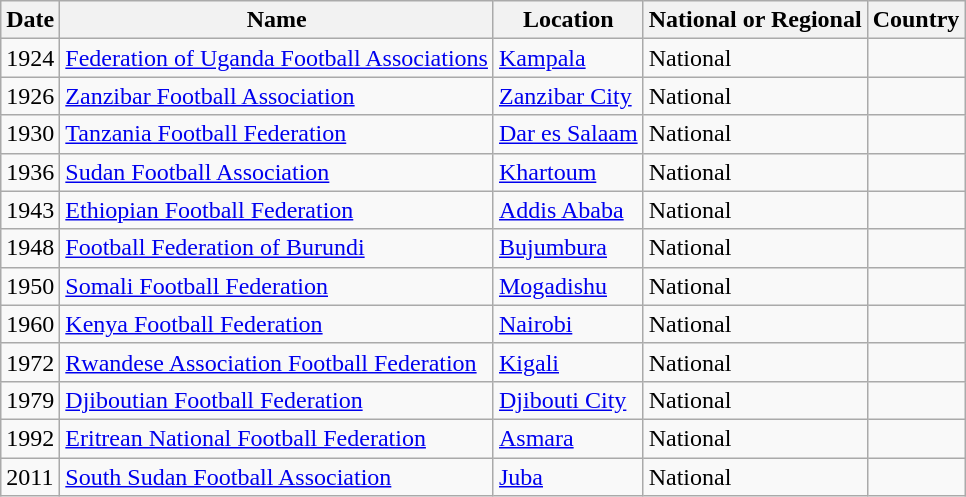<table class="sortable wikitable">
<tr>
<th>Date</th>
<th>Name</th>
<th>Location</th>
<th>National or Regional</th>
<th>Country</th>
</tr>
<tr>
<td>1924</td>
<td><a href='#'>Federation of Uganda Football Associations</a></td>
<td><a href='#'>Kampala</a></td>
<td>National</td>
<td></td>
</tr>
<tr>
<td>1926</td>
<td><a href='#'>Zanzibar Football Association</a></td>
<td><a href='#'>Zanzibar City</a></td>
<td>National</td>
<td></td>
</tr>
<tr>
<td>1930</td>
<td><a href='#'>Tanzania Football Federation</a></td>
<td><a href='#'>Dar es Salaam</a></td>
<td>National</td>
<td></td>
</tr>
<tr>
<td>1936</td>
<td><a href='#'>Sudan Football Association</a></td>
<td><a href='#'>Khartoum</a></td>
<td>National</td>
<td></td>
</tr>
<tr>
<td>1943</td>
<td><a href='#'>Ethiopian Football Federation</a></td>
<td><a href='#'>Addis Ababa</a></td>
<td>National</td>
<td></td>
</tr>
<tr>
<td>1948</td>
<td><a href='#'>Football Federation of Burundi</a></td>
<td><a href='#'>Bujumbura</a></td>
<td>National</td>
<td></td>
</tr>
<tr>
<td>1950</td>
<td><a href='#'>Somali Football Federation</a></td>
<td><a href='#'>Mogadishu</a></td>
<td>National</td>
<td></td>
</tr>
<tr>
<td>1960</td>
<td><a href='#'>Kenya Football Federation</a></td>
<td><a href='#'>Nairobi</a></td>
<td>National</td>
<td></td>
</tr>
<tr>
<td>1972</td>
<td><a href='#'>Rwandese Association Football Federation</a></td>
<td><a href='#'>Kigali</a></td>
<td>National</td>
<td></td>
</tr>
<tr>
<td>1979</td>
<td><a href='#'>Djiboutian Football Federation</a></td>
<td><a href='#'>Djibouti City</a></td>
<td>National</td>
<td></td>
</tr>
<tr>
<td>1992</td>
<td><a href='#'>Eritrean National Football Federation</a></td>
<td><a href='#'>Asmara</a></td>
<td>National</td>
<td></td>
</tr>
<tr>
<td>2011</td>
<td><a href='#'>South Sudan Football Association</a></td>
<td><a href='#'>Juba</a></td>
<td>National</td>
<td></td>
</tr>
</table>
